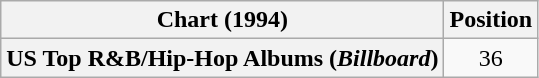<table class="wikitable plainrowheaders" style="text-align:center">
<tr>
<th scope="col">Chart (1994)</th>
<th scope="col">Position</th>
</tr>
<tr>
<th scope="row">US Top R&B/Hip-Hop Albums (<em>Billboard</em>)</th>
<td>36</td>
</tr>
</table>
